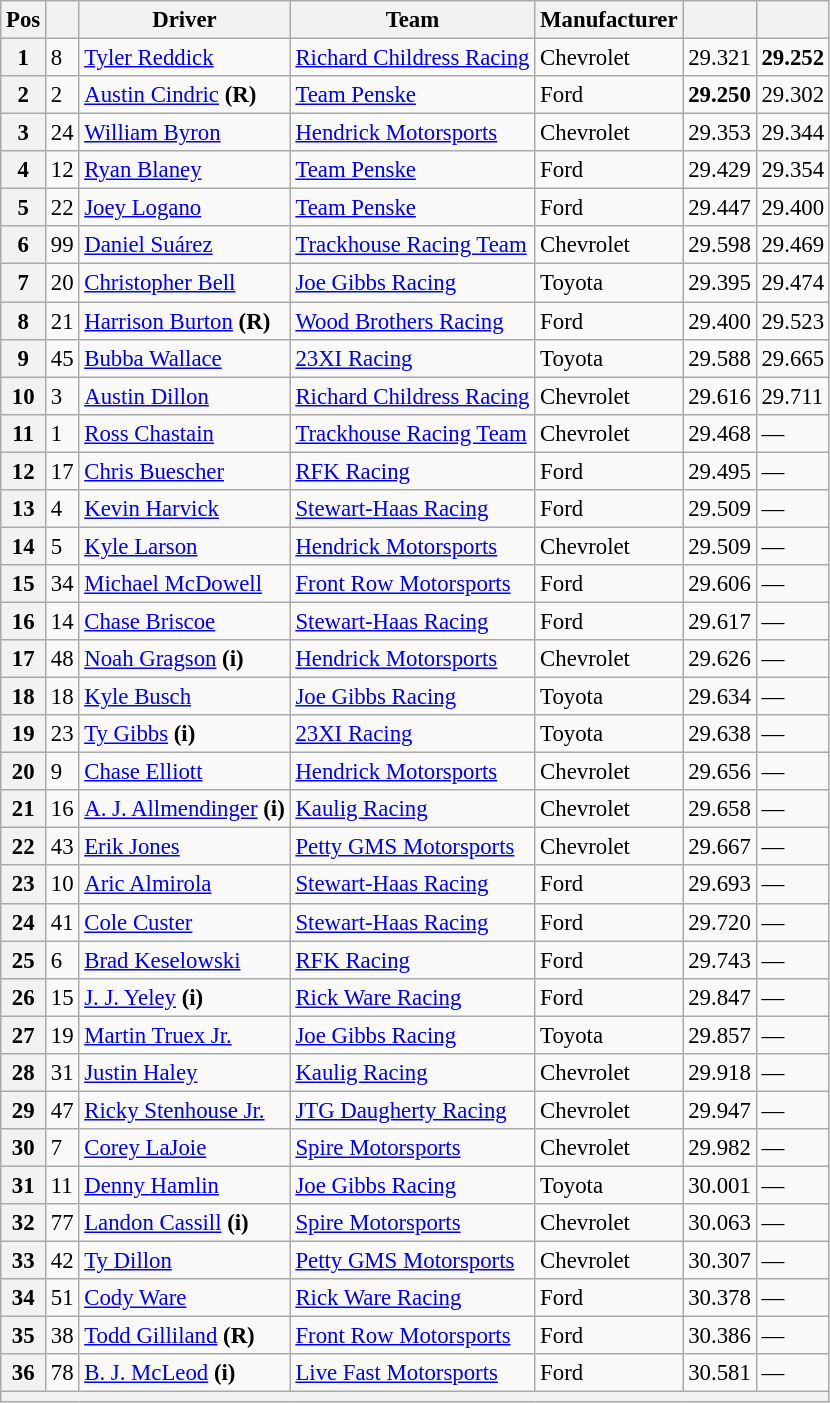<table class="wikitable" style="font-size:95%">
<tr>
<th>Pos</th>
<th></th>
<th>Driver</th>
<th>Team</th>
<th>Manufacturer</th>
<th></th>
<th></th>
</tr>
<tr>
<th>1</th>
<td>8</td>
<td><a href='#'>Tyler Reddick</a></td>
<td><a href='#'>Richard Childress Racing</a></td>
<td>Chevrolet</td>
<td>29.321</td>
<td><strong>29.252</strong></td>
</tr>
<tr>
<th>2</th>
<td>2</td>
<td><a href='#'>Austin Cindric</a> <strong>(R)</strong></td>
<td><a href='#'>Team Penske</a></td>
<td>Ford</td>
<td><strong>29.250</strong></td>
<td>29.302</td>
</tr>
<tr>
<th>3</th>
<td>24</td>
<td><a href='#'>William Byron</a></td>
<td><a href='#'>Hendrick Motorsports</a></td>
<td>Chevrolet</td>
<td>29.353</td>
<td>29.344</td>
</tr>
<tr>
<th>4</th>
<td>12</td>
<td><a href='#'>Ryan Blaney</a></td>
<td><a href='#'>Team Penske</a></td>
<td>Ford</td>
<td>29.429</td>
<td>29.354</td>
</tr>
<tr>
<th>5</th>
<td>22</td>
<td><a href='#'>Joey Logano</a></td>
<td><a href='#'>Team Penske</a></td>
<td>Ford</td>
<td>29.447</td>
<td>29.400</td>
</tr>
<tr>
<th>6</th>
<td>99</td>
<td><a href='#'>Daniel Suárez</a></td>
<td><a href='#'>Trackhouse Racing Team</a></td>
<td>Chevrolet</td>
<td>29.598</td>
<td>29.469</td>
</tr>
<tr>
<th>7</th>
<td>20</td>
<td><a href='#'>Christopher Bell</a></td>
<td><a href='#'>Joe Gibbs Racing</a></td>
<td>Toyota</td>
<td>29.395</td>
<td>29.474</td>
</tr>
<tr>
<th>8</th>
<td>21</td>
<td><a href='#'>Harrison Burton</a> <strong>(R)</strong></td>
<td><a href='#'>Wood Brothers Racing</a></td>
<td>Ford</td>
<td>29.400</td>
<td>29.523</td>
</tr>
<tr>
<th>9</th>
<td>45</td>
<td><a href='#'>Bubba Wallace</a></td>
<td><a href='#'>23XI Racing</a></td>
<td>Toyota</td>
<td>29.588</td>
<td>29.665</td>
</tr>
<tr>
<th>10</th>
<td>3</td>
<td><a href='#'>Austin Dillon</a></td>
<td><a href='#'>Richard Childress Racing</a></td>
<td>Chevrolet</td>
<td>29.616</td>
<td>29.711</td>
</tr>
<tr>
<th>11</th>
<td>1</td>
<td><a href='#'>Ross Chastain</a></td>
<td><a href='#'>Trackhouse Racing Team</a></td>
<td>Chevrolet</td>
<td>29.468</td>
<td>—</td>
</tr>
<tr>
<th>12</th>
<td>17</td>
<td><a href='#'>Chris Buescher</a></td>
<td><a href='#'>RFK Racing</a></td>
<td>Ford</td>
<td>29.495</td>
<td>—</td>
</tr>
<tr>
<th>13</th>
<td>4</td>
<td><a href='#'>Kevin Harvick</a></td>
<td><a href='#'>Stewart-Haas Racing</a></td>
<td>Ford</td>
<td>29.509</td>
<td>—</td>
</tr>
<tr>
<th>14</th>
<td>5</td>
<td><a href='#'>Kyle Larson</a></td>
<td><a href='#'>Hendrick Motorsports</a></td>
<td>Chevrolet</td>
<td>29.509</td>
<td>—</td>
</tr>
<tr>
<th>15</th>
<td>34</td>
<td><a href='#'>Michael McDowell</a></td>
<td><a href='#'>Front Row Motorsports</a></td>
<td>Ford</td>
<td>29.606</td>
<td>—</td>
</tr>
<tr>
<th>16</th>
<td>14</td>
<td><a href='#'>Chase Briscoe</a></td>
<td><a href='#'>Stewart-Haas Racing</a></td>
<td>Ford</td>
<td>29.617</td>
<td>—</td>
</tr>
<tr>
<th>17</th>
<td>48</td>
<td><a href='#'>Noah Gragson</a> <strong>(i)</strong></td>
<td><a href='#'>Hendrick Motorsports</a></td>
<td>Chevrolet</td>
<td>29.626</td>
<td>—</td>
</tr>
<tr>
<th>18</th>
<td>18</td>
<td><a href='#'>Kyle Busch</a></td>
<td><a href='#'>Joe Gibbs Racing</a></td>
<td>Toyota</td>
<td>29.634</td>
<td>—</td>
</tr>
<tr>
<th>19</th>
<td>23</td>
<td><a href='#'>Ty Gibbs</a> <strong>(i)</strong></td>
<td><a href='#'>23XI Racing</a></td>
<td>Toyota</td>
<td>29.638</td>
<td>—</td>
</tr>
<tr>
<th>20</th>
<td>9</td>
<td><a href='#'>Chase Elliott</a></td>
<td><a href='#'>Hendrick Motorsports</a></td>
<td>Chevrolet</td>
<td>29.656</td>
<td>—</td>
</tr>
<tr>
<th>21</th>
<td>16</td>
<td><a href='#'>A. J. Allmendinger</a> <strong>(i)</strong></td>
<td><a href='#'>Kaulig Racing</a></td>
<td>Chevrolet</td>
<td>29.658</td>
<td>—</td>
</tr>
<tr>
<th>22</th>
<td>43</td>
<td><a href='#'>Erik Jones</a></td>
<td><a href='#'>Petty GMS Motorsports</a></td>
<td>Chevrolet</td>
<td>29.667</td>
<td>—</td>
</tr>
<tr>
<th>23</th>
<td>10</td>
<td><a href='#'>Aric Almirola</a></td>
<td><a href='#'>Stewart-Haas Racing</a></td>
<td>Ford</td>
<td>29.693</td>
<td>—</td>
</tr>
<tr>
<th>24</th>
<td>41</td>
<td><a href='#'>Cole Custer</a></td>
<td><a href='#'>Stewart-Haas Racing</a></td>
<td>Ford</td>
<td>29.720</td>
<td>—</td>
</tr>
<tr>
<th>25</th>
<td>6</td>
<td><a href='#'>Brad Keselowski</a></td>
<td><a href='#'>RFK Racing</a></td>
<td>Ford</td>
<td>29.743</td>
<td>—</td>
</tr>
<tr>
<th>26</th>
<td>15</td>
<td><a href='#'>J. J. Yeley</a> <strong>(i)</strong></td>
<td><a href='#'>Rick Ware Racing</a></td>
<td>Ford</td>
<td>29.847</td>
<td>—</td>
</tr>
<tr>
<th>27</th>
<td>19</td>
<td><a href='#'>Martin Truex Jr.</a></td>
<td><a href='#'>Joe Gibbs Racing</a></td>
<td>Toyota</td>
<td>29.857</td>
<td>—</td>
</tr>
<tr>
<th>28</th>
<td>31</td>
<td><a href='#'>Justin Haley</a></td>
<td><a href='#'>Kaulig Racing</a></td>
<td>Chevrolet</td>
<td>29.918</td>
<td>—</td>
</tr>
<tr>
<th>29</th>
<td>47</td>
<td><a href='#'>Ricky Stenhouse Jr.</a></td>
<td><a href='#'>JTG Daugherty Racing</a></td>
<td>Chevrolet</td>
<td>29.947</td>
<td>—</td>
</tr>
<tr>
<th>30</th>
<td>7</td>
<td><a href='#'>Corey LaJoie</a></td>
<td><a href='#'>Spire Motorsports</a></td>
<td>Chevrolet</td>
<td>29.982</td>
<td>—</td>
</tr>
<tr>
<th>31</th>
<td>11</td>
<td><a href='#'>Denny Hamlin</a></td>
<td><a href='#'>Joe Gibbs Racing</a></td>
<td>Toyota</td>
<td>30.001</td>
<td>—</td>
</tr>
<tr>
<th>32</th>
<td>77</td>
<td><a href='#'>Landon Cassill</a> <strong>(i)</strong></td>
<td><a href='#'>Spire Motorsports</a></td>
<td>Chevrolet</td>
<td>30.063</td>
<td>—</td>
</tr>
<tr>
<th>33</th>
<td>42</td>
<td><a href='#'>Ty Dillon</a></td>
<td><a href='#'>Petty GMS Motorsports</a></td>
<td>Chevrolet</td>
<td>30.307</td>
<td>—</td>
</tr>
<tr>
<th>34</th>
<td>51</td>
<td><a href='#'>Cody Ware</a></td>
<td><a href='#'>Rick Ware Racing</a></td>
<td>Ford</td>
<td>30.378</td>
<td>—</td>
</tr>
<tr>
<th>35</th>
<td>38</td>
<td><a href='#'>Todd Gilliland</a> <strong>(R)</strong></td>
<td><a href='#'>Front Row Motorsports</a></td>
<td>Ford</td>
<td>30.386</td>
<td>—</td>
</tr>
<tr>
<th>36</th>
<td>78</td>
<td><a href='#'>B. J. McLeod</a> <strong>(i)</strong></td>
<td><a href='#'>Live Fast Motorsports</a></td>
<td>Ford</td>
<td>30.581</td>
<td>—</td>
</tr>
<tr>
<th colspan="7"></th>
</tr>
</table>
